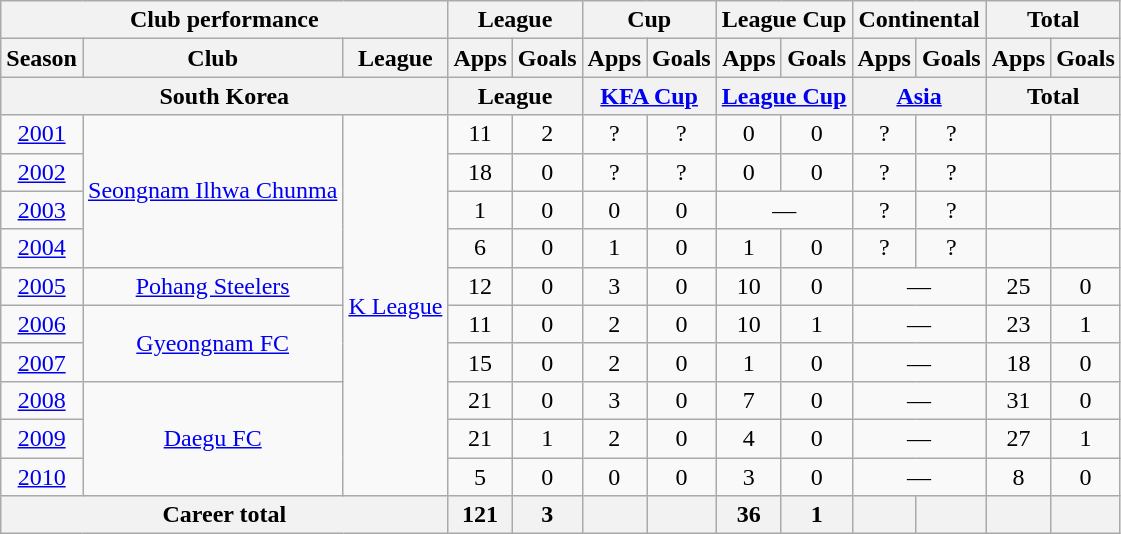<table class="wikitable" style="text-align:center">
<tr>
<th colspan=3>Club performance</th>
<th colspan=2>League</th>
<th colspan=2>Cup</th>
<th colspan=2>League Cup</th>
<th colspan=2>Continental</th>
<th colspan=2>Total</th>
</tr>
<tr>
<th>Season</th>
<th>Club</th>
<th>League</th>
<th>Apps</th>
<th>Goals</th>
<th>Apps</th>
<th>Goals</th>
<th>Apps</th>
<th>Goals</th>
<th>Apps</th>
<th>Goals</th>
<th>Apps</th>
<th>Goals</th>
</tr>
<tr>
<th colspan=3>South Korea</th>
<th colspan=2>League</th>
<th colspan=2><a href='#'>KFA Cup</a></th>
<th colspan=2><a href='#'>League Cup</a></th>
<th colspan=2><a href='#'>Asia</a></th>
<th colspan=2>Total</th>
</tr>
<tr>
<td><a href='#'>2001</a></td>
<td rowspan="4"><a href='#'>Seongnam Ilhwa Chunma</a></td>
<td rowspan="10"><a href='#'>K League</a></td>
<td>11</td>
<td>2</td>
<td>?</td>
<td>?</td>
<td>0</td>
<td>0</td>
<td>?</td>
<td>?</td>
<td></td>
<td></td>
</tr>
<tr>
<td><a href='#'>2002</a></td>
<td>18</td>
<td>0</td>
<td>?</td>
<td>?</td>
<td>0</td>
<td>0</td>
<td>?</td>
<td>?</td>
<td></td>
<td></td>
</tr>
<tr>
<td><a href='#'>2003</a></td>
<td>1</td>
<td>0</td>
<td>0</td>
<td>0</td>
<td colspan="2">—</td>
<td>?</td>
<td>?</td>
<td></td>
<td></td>
</tr>
<tr>
<td><a href='#'>2004</a></td>
<td>6</td>
<td>0</td>
<td>1</td>
<td>0</td>
<td>1</td>
<td>0</td>
<td>?</td>
<td>?</td>
<td></td>
<td></td>
</tr>
<tr>
<td><a href='#'>2005</a></td>
<td><a href='#'>Pohang Steelers</a></td>
<td>12</td>
<td>0</td>
<td>3</td>
<td>0</td>
<td>10</td>
<td>0</td>
<td colspan="2">—</td>
<td>25</td>
<td>0</td>
</tr>
<tr>
<td><a href='#'>2006</a></td>
<td rowspan="2"><a href='#'>Gyeongnam FC</a></td>
<td>11</td>
<td>0</td>
<td>2</td>
<td>0</td>
<td>10</td>
<td>1</td>
<td colspan="2">—</td>
<td>23</td>
<td>1</td>
</tr>
<tr>
<td><a href='#'>2007</a></td>
<td>15</td>
<td>0</td>
<td>2</td>
<td>0</td>
<td>1</td>
<td>0</td>
<td colspan="2">—</td>
<td>18</td>
<td>0</td>
</tr>
<tr>
<td><a href='#'>2008</a></td>
<td rowspan="3"><a href='#'>Daegu FC</a></td>
<td>21</td>
<td>0</td>
<td>3</td>
<td>0</td>
<td>7</td>
<td>0</td>
<td colspan="2">—</td>
<td>31</td>
<td>0</td>
</tr>
<tr>
<td><a href='#'>2009</a></td>
<td>21</td>
<td>1</td>
<td>2</td>
<td>0</td>
<td>4</td>
<td>0</td>
<td colspan="2">—</td>
<td>27</td>
<td>1</td>
</tr>
<tr>
<td><a href='#'>2010</a></td>
<td>5</td>
<td>0</td>
<td>0</td>
<td>0</td>
<td>3</td>
<td>0</td>
<td colspan="2">—</td>
<td>8</td>
<td>0</td>
</tr>
<tr>
<th colspan=3>Career total</th>
<th>121</th>
<th>3</th>
<th></th>
<th></th>
<th>36</th>
<th>1</th>
<th></th>
<th></th>
<th></th>
<th></th>
</tr>
</table>
